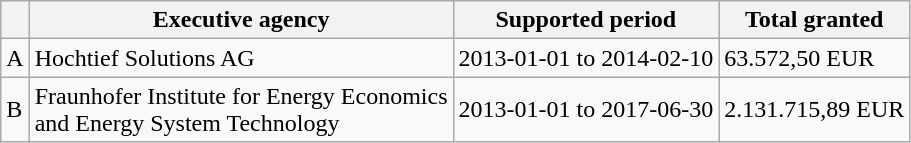<table class="wikitable mw-collapsible">
<tr>
<th></th>
<th>Executive agency</th>
<th>Supported period</th>
<th>Total granted</th>
</tr>
<tr>
<td>A</td>
<td>Hochtief Solutions AG</td>
<td>2013-01-01 to 2014-02-10</td>
<td>63.572,50 EUR</td>
</tr>
<tr>
<td>B</td>
<td>Fraunhofer Institute for Energy Economics<br>and Energy System Technology</td>
<td>2013-01-01 to 2017-06-30</td>
<td>2.131.715,89 EUR</td>
</tr>
</table>
